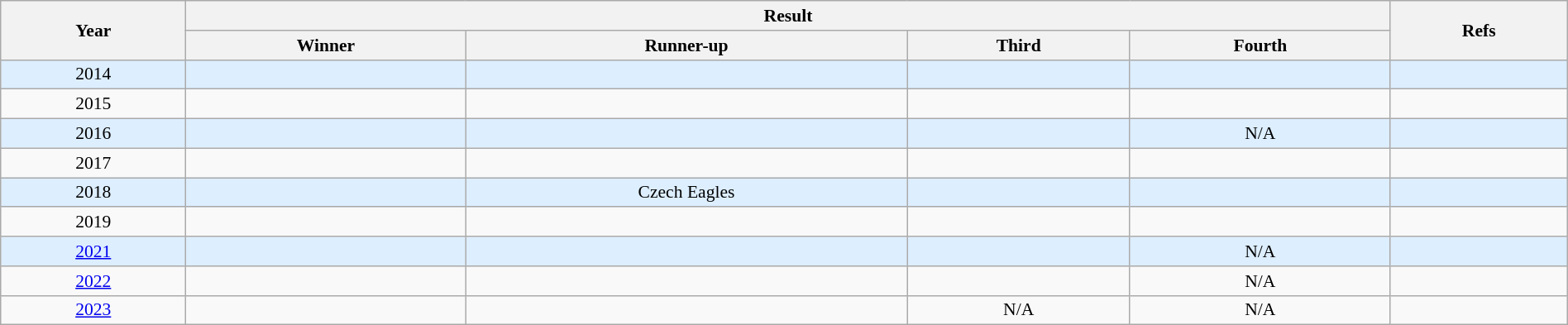<table class="wikitable" style="font-size:90%; width: 100%; text-align: center;">
<tr>
<th rowspan=2>Year</th>
<th colspan=4>Result</th>
<th rowspan=2>Refs</th>
</tr>
<tr>
<th>Winner</th>
<th>Runner-up</th>
<th>Third</th>
<th>Fourth</th>
</tr>
<tr style="background:#ddeeff">
<td>2014</td>
<td></td>
<td></td>
<td></td>
<td></td>
<td></td>
</tr>
<tr>
<td>2015</td>
<td></td>
<td></td>
<td></td>
<td></td>
<td></td>
</tr>
<tr style="background:#ddeeff">
<td>2016</td>
<td></td>
<td></td>
<td></td>
<td>N/A</td>
<td></td>
</tr>
<tr>
<td>2017</td>
<td></td>
<td></td>
<td></td>
<td></td>
<td></td>
</tr>
<tr style="background:#ddeeff">
<td>2018</td>
<td></td>
<td> Czech Eagles</td>
<td></td>
<td></td>
<td></td>
</tr>
<tr>
<td>2019</td>
<td></td>
<td></td>
<td></td>
<td></td>
<td></td>
</tr>
<tr style="background:#ddeeff">
<td><a href='#'>2021</a></td>
<td></td>
<td></td>
<td></td>
<td>N/A</td>
<td></td>
</tr>
<tr>
<td><a href='#'>2022</a></td>
<td></td>
<td></td>
<td></td>
<td>N/A</td>
<td></td>
</tr>
<tr>
<td><a href='#'>2023</a></td>
<td></td>
<td></td>
<td>N/A</td>
<td>N/A</td>
<td></td>
</tr>
</table>
